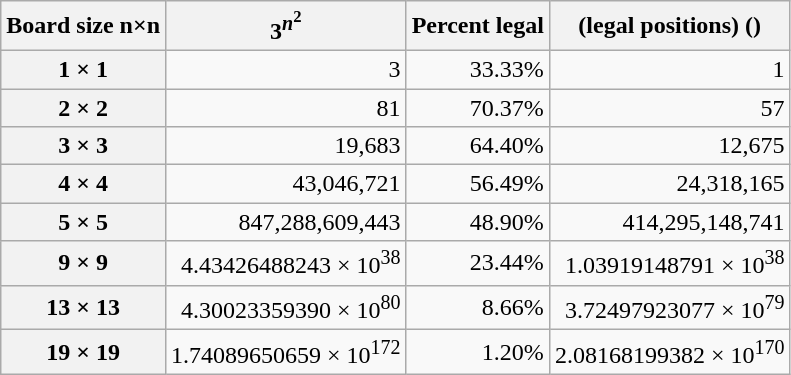<table class="wikitable">
<tr>
<th>Board size n×n</th>
<th>3<sup><em>n</em><sup>2</sup></sup></th>
<th>Percent legal</th>
<th> (legal positions) ()</th>
</tr>
<tr>
<th>1 × 1</th>
<td align="right">3</td>
<td align="right">33.33%</td>
<td align="right">1</td>
</tr>
<tr>
<th>2 × 2</th>
<td align="right">81</td>
<td align="right">70.37%</td>
<td align="right">57</td>
</tr>
<tr>
<th>3 × 3</th>
<td align="right">19,683</td>
<td align="right">64.40%</td>
<td align="right">12,675</td>
</tr>
<tr>
<th>4 × 4</th>
<td align="right">43,046,721</td>
<td align="right">56.49%</td>
<td align="right">24,318,165</td>
</tr>
<tr>
<th>5 × 5</th>
<td align="right">847,288,609,443</td>
<td align="right">48.90%</td>
<td align="right">414,295,148,741</td>
</tr>
<tr>
<th>9 × 9</th>
<td align="right">4.43426488243 × 10<sup>38</sup></td>
<td align="right">23.44%</td>
<td align="right">1.03919148791 × 10<sup>38</sup></td>
</tr>
<tr>
<th>13 × 13</th>
<td align="right">4.30023359390 × 10<sup>80</sup></td>
<td align="right">8.66%</td>
<td align="right">3.72497923077 × 10<sup>79</sup></td>
</tr>
<tr>
<th>19 × 19</th>
<td align="right">1.74089650659 × 10<sup>172</sup></td>
<td align="right">1.20%</td>
<td align="right">2.08168199382 × 10<sup>170</sup></td>
</tr>
</table>
